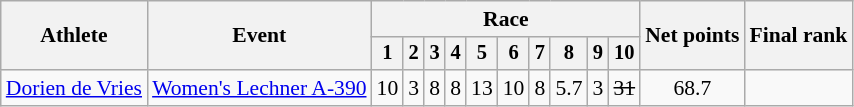<table class="wikitable" style="font-size:90%">
<tr>
<th rowspan="2">Athlete</th>
<th rowspan="2">Event</th>
<th colspan=10>Race</th>
<th rowspan=2>Net points</th>
<th rowspan=2>Final rank</th>
</tr>
<tr style="font-size:95%">
<th>1</th>
<th>2</th>
<th>3</th>
<th>4</th>
<th>5</th>
<th>6</th>
<th>7</th>
<th>8</th>
<th>9</th>
<th>10</th>
</tr>
<tr align=center>
<td align=left><a href='#'>Dorien de Vries</a></td>
<td align=left><a href='#'>Women's Lechner A-390</a></td>
<td>10</td>
<td>3</td>
<td>8</td>
<td>8</td>
<td>13</td>
<td>10</td>
<td>8</td>
<td>5.7</td>
<td>3</td>
<td><s>31</s></td>
<td>68.7</td>
<td></td>
</tr>
</table>
